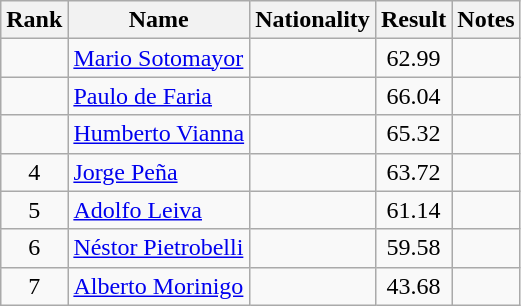<table class="wikitable sortable" style="text-align:center">
<tr>
<th>Rank</th>
<th>Name</th>
<th>Nationality</th>
<th>Result</th>
<th>Notes</th>
</tr>
<tr>
<td></td>
<td align=left><a href='#'>Mario Sotomayor</a></td>
<td align=left></td>
<td>62.99</td>
<td></td>
</tr>
<tr>
<td></td>
<td align=left><a href='#'>Paulo de Faria</a></td>
<td align=left></td>
<td>66.04</td>
<td></td>
</tr>
<tr>
<td></td>
<td align=left><a href='#'>Humberto Vianna</a></td>
<td align=left></td>
<td>65.32</td>
<td></td>
</tr>
<tr>
<td>4</td>
<td align=left><a href='#'>Jorge Peña</a></td>
<td align=left></td>
<td>63.72</td>
<td></td>
</tr>
<tr>
<td>5</td>
<td align=left><a href='#'>Adolfo Leiva</a></td>
<td align=left></td>
<td>61.14</td>
<td></td>
</tr>
<tr>
<td>6</td>
<td align=left><a href='#'>Néstor Pietrobelli</a></td>
<td align=left></td>
<td>59.58</td>
<td></td>
</tr>
<tr>
<td>7</td>
<td align=left><a href='#'>Alberto Morinigo</a></td>
<td align=left></td>
<td>43.68</td>
<td></td>
</tr>
</table>
